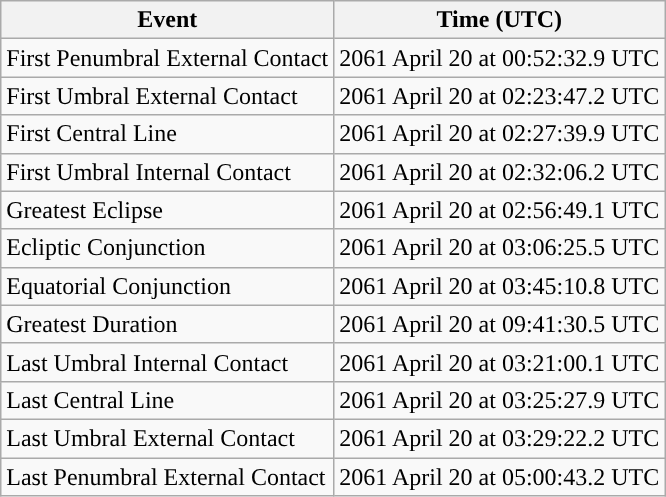<table class="wikitable">
<tr>
<th>Event</th>
<th>Time (UTC)</th>
</tr>
<tr>
<td>First Penumbral External Contact</td>
<td>2061 April 20 at 00:52:32.9 UTC</td>
</tr>
<tr>
<td>First Umbral External Contact</td>
<td>2061 April 20 at 02:23:47.2 UTC</td>
</tr>
<tr>
<td>First Central Line</td>
<td>2061 April 20 at 02:27:39.9 UTC</td>
</tr>
<tr>
<td>First Umbral Internal Contact</td>
<td>2061 April 20 at 02:32:06.2 UTC</td>
</tr>
<tr>
<td>Greatest Eclipse</td>
<td>2061 April 20 at 02:56:49.1 UTC</td>
</tr>
<tr>
<td>Ecliptic Conjunction</td>
<td>2061 April 20 at 03:06:25.5 UTC</td>
</tr>
<tr>
<td>Equatorial Conjunction</td>
<td>2061 April 20 at 03:45:10.8 UTC</td>
</tr>
<tr>
<td>Greatest Duration</td>
<td>2061 April 20 at 09:41:30.5 UTC</td>
</tr>
<tr>
<td>Last Umbral Internal Contact</td>
<td>2061 April 20 at 03:21:00.1 UTC</td>
</tr>
<tr>
<td>Last Central Line</td>
<td>2061 April 20 at 03:25:27.9 UTC</td>
</tr>
<tr>
<td>Last Umbral External Contact</td>
<td>2061 April 20 at 03:29:22.2 UTC</td>
</tr>
<tr>
<td>Last Penumbral External Contact</td>
<td>2061 April 20 at 05:00:43.2 UTC</td>
</tr>
</table>
